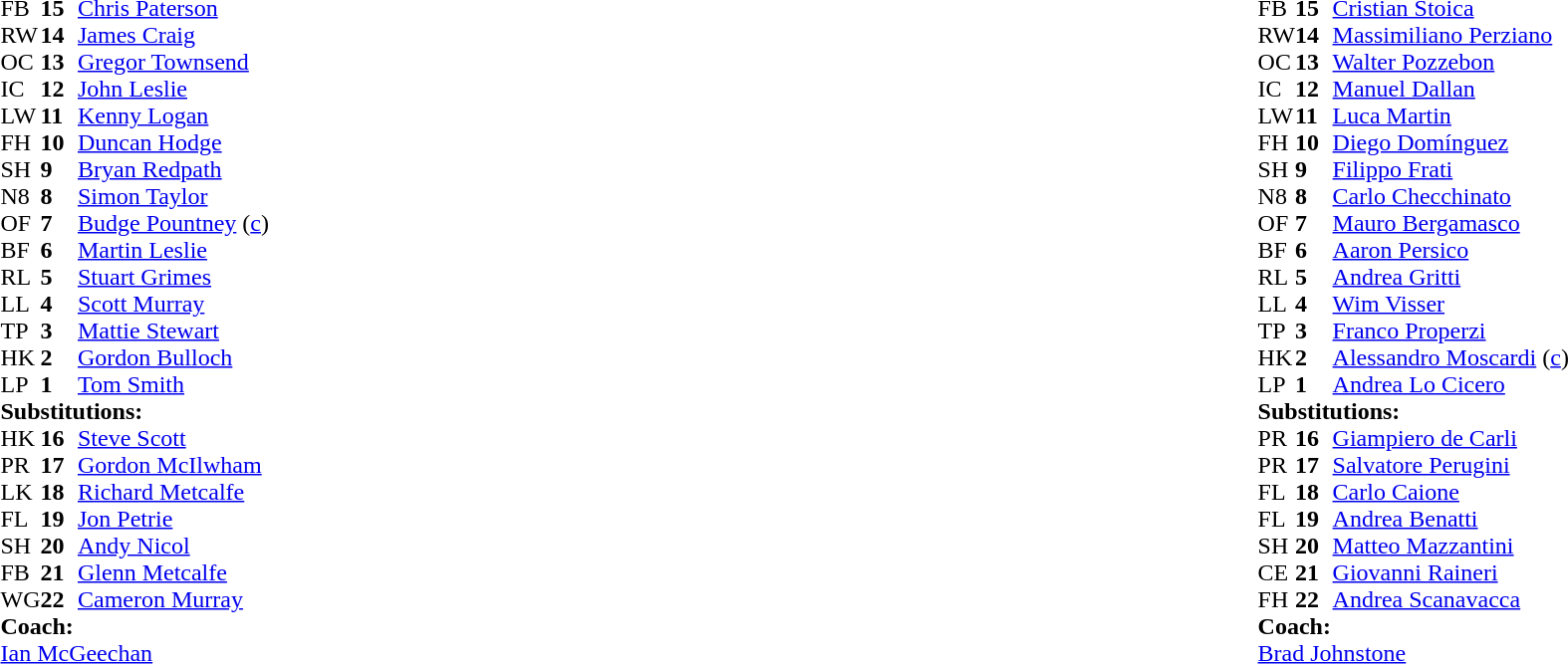<table width="100%">
<tr>
<td style="vertical-align:top" width="50%"><br><table cellspacing="0" cellpadding="0">
<tr>
<th width="25"></th>
<th width="25"></th>
</tr>
<tr>
<td>FB</td>
<td><strong>15</strong></td>
<td><a href='#'>Chris Paterson</a></td>
</tr>
<tr>
<td>RW</td>
<td><strong>14</strong></td>
<td><a href='#'>James Craig</a></td>
<td></td>
<td></td>
</tr>
<tr>
<td>OC</td>
<td><strong>13</strong></td>
<td><a href='#'>Gregor Townsend</a></td>
</tr>
<tr>
<td>IC</td>
<td><strong>12</strong></td>
<td><a href='#'>John Leslie</a></td>
</tr>
<tr>
<td>LW</td>
<td><strong>11</strong></td>
<td><a href='#'>Kenny Logan</a></td>
</tr>
<tr>
<td>FH</td>
<td><strong>10</strong></td>
<td><a href='#'>Duncan Hodge</a></td>
</tr>
<tr>
<td>SH</td>
<td><strong>9</strong></td>
<td><a href='#'>Bryan Redpath</a></td>
</tr>
<tr>
<td>N8</td>
<td><strong>8</strong></td>
<td><a href='#'>Simon Taylor</a></td>
<td></td>
<td></td>
</tr>
<tr>
<td>OF</td>
<td><strong>7</strong></td>
<td><a href='#'>Budge Pountney</a> (<a href='#'>c</a>)</td>
</tr>
<tr>
<td>BF</td>
<td><strong>6</strong></td>
<td><a href='#'>Martin Leslie</a></td>
</tr>
<tr>
<td>RL</td>
<td><strong>5</strong></td>
<td><a href='#'>Stuart Grimes</a></td>
</tr>
<tr>
<td>LL</td>
<td><strong>4</strong></td>
<td><a href='#'>Scott Murray</a></td>
</tr>
<tr>
<td>TP</td>
<td><strong>3</strong></td>
<td><a href='#'>Mattie Stewart</a></td>
<td></td>
<td></td>
</tr>
<tr>
<td>HK</td>
<td><strong>2</strong></td>
<td><a href='#'>Gordon Bulloch</a></td>
<td></td>
<td></td>
</tr>
<tr>
<td>LP</td>
<td><strong>1</strong></td>
<td><a href='#'>Tom Smith</a></td>
</tr>
<tr>
<td colspan="3"><strong>Substitutions:</strong></td>
</tr>
<tr>
<td>HK</td>
<td><strong>16</strong></td>
<td><a href='#'>Steve Scott</a></td>
<td></td>
<td></td>
</tr>
<tr>
<td>PR</td>
<td><strong>17</strong></td>
<td><a href='#'>Gordon McIlwham</a></td>
<td></td>
<td></td>
</tr>
<tr>
<td>LK</td>
<td><strong>18</strong></td>
<td><a href='#'>Richard Metcalfe</a></td>
</tr>
<tr>
<td>FL</td>
<td><strong>19</strong></td>
<td><a href='#'>Jon Petrie</a></td>
<td></td>
<td></td>
</tr>
<tr>
<td>SH</td>
<td><strong>20</strong></td>
<td><a href='#'>Andy Nicol</a></td>
</tr>
<tr>
<td>FB</td>
<td><strong>21</strong></td>
<td><a href='#'>Glenn Metcalfe</a></td>
</tr>
<tr>
<td>WG</td>
<td><strong>22</strong></td>
<td><a href='#'>Cameron Murray</a></td>
<td></td>
<td></td>
</tr>
<tr>
<td colspan="3"><strong>Coach:</strong></td>
</tr>
<tr>
<td colspan="3"><a href='#'>Ian McGeechan</a></td>
</tr>
</table>
</td>
<td style="vertical-align:top"></td>
<td style="vertical-align:top" width="50%"><br><table cellspacing="0" cellpadding="0" align="center">
<tr>
<th width="25"></th>
<th width="25"></th>
</tr>
<tr>
<td>FB</td>
<td><strong>15</strong></td>
<td><a href='#'>Cristian Stoica</a></td>
</tr>
<tr>
<td>RW</td>
<td><strong>14</strong></td>
<td><a href='#'>Massimiliano Perziano</a></td>
</tr>
<tr>
<td>OC</td>
<td><strong>13</strong></td>
<td><a href='#'>Walter Pozzebon</a></td>
</tr>
<tr>
<td>IC</td>
<td><strong>12</strong></td>
<td><a href='#'>Manuel Dallan</a></td>
<td></td>
<td></td>
</tr>
<tr>
<td>LW</td>
<td><strong>11</strong></td>
<td><a href='#'>Luca Martin</a></td>
</tr>
<tr>
<td>FH</td>
<td><strong>10</strong></td>
<td><a href='#'>Diego Domínguez</a></td>
</tr>
<tr>
<td>SH</td>
<td><strong>9</strong></td>
<td><a href='#'>Filippo Frati</a></td>
<td></td>
<td></td>
</tr>
<tr>
<td>N8</td>
<td><strong>8</strong></td>
<td><a href='#'>Carlo Checchinato</a></td>
<td></td>
</tr>
<tr>
<td>OF</td>
<td><strong>7</strong></td>
<td><a href='#'>Mauro Bergamasco</a></td>
</tr>
<tr>
<td>BF</td>
<td><strong>6</strong></td>
<td><a href='#'>Aaron Persico</a></td>
</tr>
<tr>
<td>RL</td>
<td><strong>5</strong></td>
<td><a href='#'>Andrea Gritti</a></td>
<td></td>
<td></td>
</tr>
<tr>
<td>LL</td>
<td><strong>4</strong></td>
<td><a href='#'>Wim Visser</a></td>
</tr>
<tr>
<td>TP</td>
<td><strong>3</strong></td>
<td><a href='#'>Franco Properzi</a></td>
<td></td>
<td></td>
</tr>
<tr>
<td>HK</td>
<td><strong>2</strong></td>
<td><a href='#'>Alessandro Moscardi</a> (<a href='#'>c</a>)</td>
</tr>
<tr>
<td>LP</td>
<td><strong>1</strong></td>
<td><a href='#'>Andrea Lo Cicero</a></td>
</tr>
<tr>
<td colspan="3"><strong>Substitutions:</strong></td>
</tr>
<tr>
<td>PR</td>
<td><strong>16</strong></td>
<td><a href='#'>Giampiero de Carli</a></td>
</tr>
<tr>
<td>PR</td>
<td><strong>17</strong></td>
<td><a href='#'>Salvatore Perugini</a></td>
<td></td>
<td></td>
</tr>
<tr>
<td>FL</td>
<td><strong>18</strong></td>
<td><a href='#'>Carlo Caione</a></td>
<td></td>
<td></td>
</tr>
<tr>
<td>FL</td>
<td><strong>19</strong></td>
<td><a href='#'>Andrea Benatti</a></td>
</tr>
<tr>
<td>SH</td>
<td><strong>20</strong></td>
<td><a href='#'>Matteo Mazzantini</a></td>
<td></td>
<td></td>
</tr>
<tr>
<td>CE</td>
<td><strong>21</strong></td>
<td><a href='#'>Giovanni Raineri</a></td>
<td></td>
<td></td>
</tr>
<tr>
<td>FH</td>
<td><strong>22</strong></td>
<td><a href='#'>Andrea Scanavacca</a></td>
</tr>
<tr>
<td colspan="3"><strong>Coach:</strong></td>
</tr>
<tr>
<td colspan="3"><a href='#'>Brad Johnstone</a></td>
</tr>
</table>
</td>
</tr>
</table>
